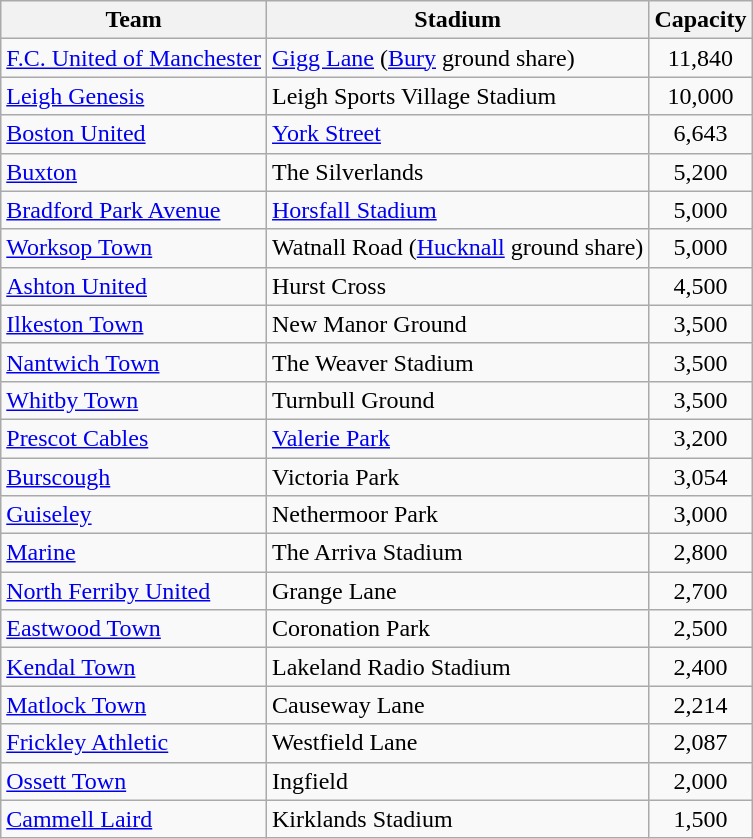<table class="wikitable sortable">
<tr>
<th>Team</th>
<th>Stadium</th>
<th>Capacity</th>
</tr>
<tr>
<td><a href='#'>F.C. United of Manchester</a></td>
<td><a href='#'>Gigg Lane</a> (<a href='#'>Bury</a> ground share)</td>
<td align="center">11,840</td>
</tr>
<tr>
<td><a href='#'>Leigh Genesis</a></td>
<td>Leigh Sports Village Stadium</td>
<td align="center">10,000</td>
</tr>
<tr>
<td><a href='#'>Boston United</a></td>
<td><a href='#'>York Street</a></td>
<td align="center">6,643</td>
</tr>
<tr>
<td><a href='#'>Buxton</a></td>
<td>The Silverlands</td>
<td align="center">5,200</td>
</tr>
<tr>
<td><a href='#'>Bradford Park Avenue</a></td>
<td><a href='#'>Horsfall Stadium</a></td>
<td align="center">5,000</td>
</tr>
<tr>
<td><a href='#'>Worksop Town</a></td>
<td>Watnall Road (<a href='#'>Hucknall</a> ground share)</td>
<td align="center">5,000</td>
</tr>
<tr>
<td><a href='#'>Ashton United</a></td>
<td>Hurst Cross</td>
<td align="center">4,500</td>
</tr>
<tr>
<td><a href='#'>Ilkeston Town</a></td>
<td>New Manor Ground</td>
<td align="center">3,500</td>
</tr>
<tr>
<td><a href='#'>Nantwich Town</a></td>
<td>The Weaver Stadium</td>
<td align="center">3,500</td>
</tr>
<tr>
<td><a href='#'>Whitby Town</a></td>
<td>Turnbull Ground</td>
<td align="center">3,500</td>
</tr>
<tr>
<td><a href='#'>Prescot Cables</a></td>
<td><a href='#'>Valerie Park</a></td>
<td align="center">3,200</td>
</tr>
<tr>
<td><a href='#'>Burscough</a></td>
<td>Victoria Park</td>
<td align="center">3,054</td>
</tr>
<tr>
<td><a href='#'>Guiseley</a></td>
<td>Nethermoor Park</td>
<td align="center">3,000</td>
</tr>
<tr>
<td><a href='#'>Marine</a></td>
<td>The Arriva Stadium</td>
<td align="center">2,800</td>
</tr>
<tr>
<td><a href='#'>North Ferriby United</a></td>
<td>Grange Lane</td>
<td align="center">2,700</td>
</tr>
<tr>
<td><a href='#'>Eastwood Town</a></td>
<td>Coronation Park</td>
<td align="center">2,500</td>
</tr>
<tr>
<td><a href='#'>Kendal Town</a></td>
<td>Lakeland Radio Stadium</td>
<td align="center">2,400</td>
</tr>
<tr>
<td><a href='#'>Matlock Town</a></td>
<td>Causeway Lane</td>
<td align="center">2,214</td>
</tr>
<tr>
<td><a href='#'>Frickley Athletic</a></td>
<td>Westfield Lane</td>
<td align="center">2,087</td>
</tr>
<tr>
<td><a href='#'>Ossett Town</a></td>
<td>Ingfield</td>
<td align="center">2,000</td>
</tr>
<tr>
<td><a href='#'>Cammell Laird</a></td>
<td>Kirklands Stadium</td>
<td align="center">1,500</td>
</tr>
</table>
